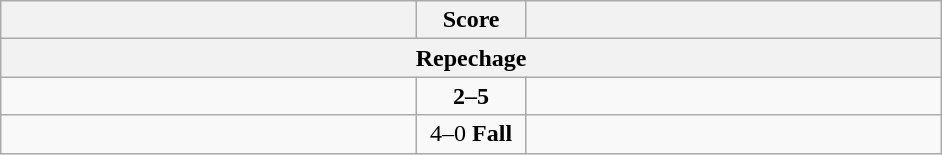<table class="wikitable" style="text-align: left;">
<tr>
<th align="right" width="270"></th>
<th width="65">Score</th>
<th align="left" width="270"></th>
</tr>
<tr>
<th colspan="3">Repechage</th>
</tr>
<tr>
<td></td>
<td align=center><strong>2–5</strong></td>
<td><strong></strong></td>
</tr>
<tr>
<td><strong></strong></td>
<td align=center>4–0 <strong>Fall</strong></td>
<td></td>
</tr>
</table>
